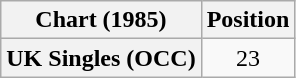<table class="wikitable plainrowheaders" style="text-align:center">
<tr>
<th scope="col">Chart (1985)</th>
<th scope="col">Position</th>
</tr>
<tr>
<th scope="row">UK Singles (OCC)</th>
<td>23</td>
</tr>
</table>
